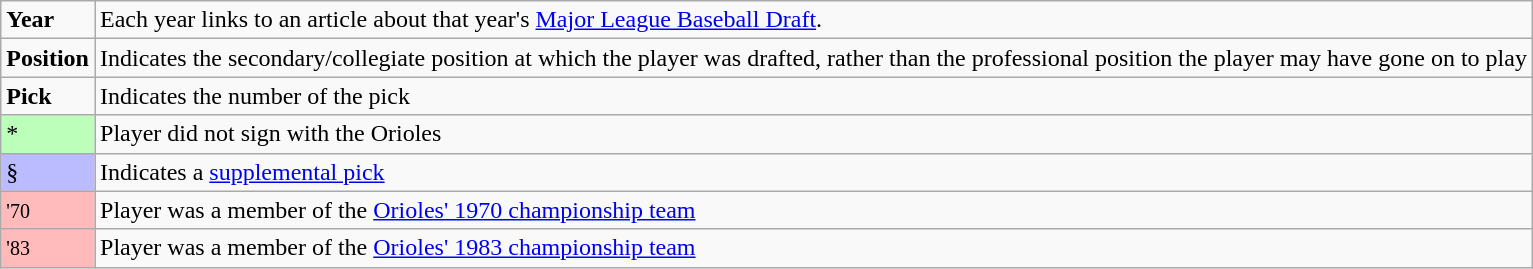<table class="wikitable" border="1">
<tr>
<td><strong>Year</strong></td>
<td>Each year links to an article about that year's <a href='#'>Major League Baseball Draft</a>.</td>
</tr>
<tr>
<td><strong>Position</strong></td>
<td>Indicates the secondary/collegiate position at which the player was drafted, rather than the professional position the player may have gone on to play</td>
</tr>
<tr>
<td><strong>Pick</strong></td>
<td>Indicates the number of the pick</td>
</tr>
<tr>
<td bgcolor="#bbffbb">*</td>
<td>Player did not sign with the Orioles</td>
</tr>
<tr>
<td bgcolor="#bbbbff">§</td>
<td>Indicates a <a href='#'>supplemental pick</a></td>
</tr>
<tr>
<td bgcolor="#ffbbbb"><small>'70</small></td>
<td>Player was a member of the <a href='#'>Orioles' 1970 championship team</a></td>
</tr>
<tr>
<td bgcolor="#ffbbbb"><small>'83</small></td>
<td>Player was a member of the <a href='#'>Orioles' 1983 championship team</a></td>
</tr>
</table>
